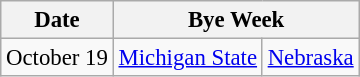<table class="wikitable" style="font-size:95%;">
<tr>
<th>Date</th>
<th colspan="2">Bye Week</th>
</tr>
<tr>
<td>October 19</td>
<td><a href='#'>Michigan State</a></td>
<td><a href='#'>Nebraska</a></td>
</tr>
</table>
